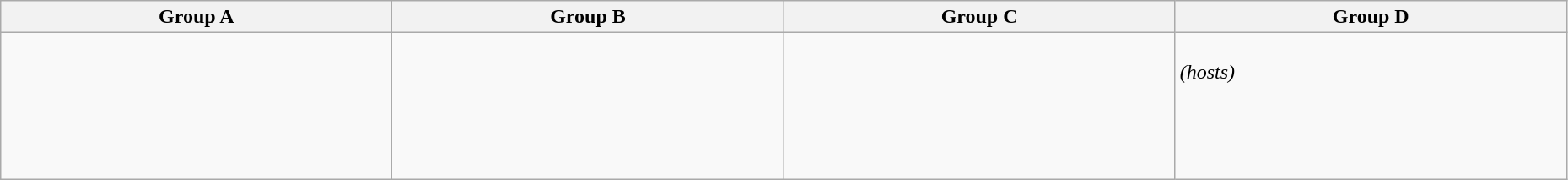<table class="wikitable" style="width:98%">
<tr>
<th width="25%">Group A</th>
<th width="25%">Group B</th>
<th width="25%">Group C</th>
<th width="25%">Group D</th>
</tr>
<tr>
<td><br><br><br><br></td>
<td><br><br><br><br><br></td>
<td><br><br><br><br><br></td>
<td><br> <em>(hosts)</em><br><br><br><br><br></td>
</tr>
</table>
